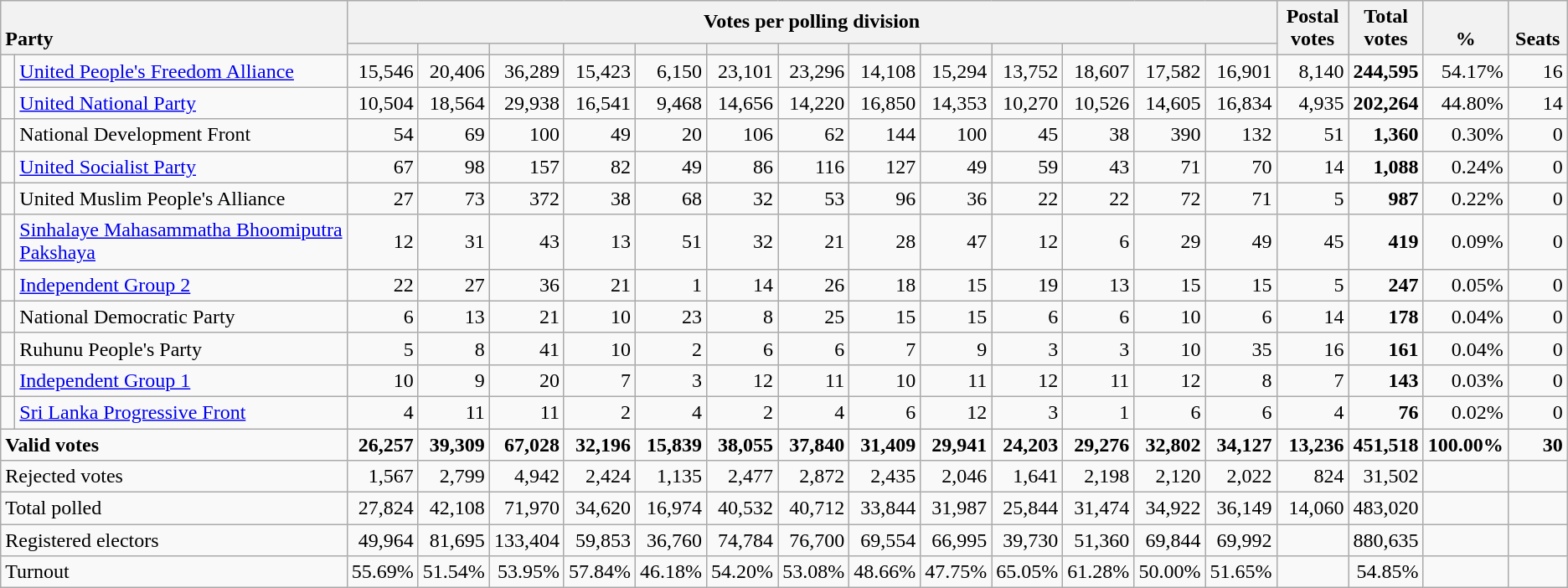<table class="wikitable" border="1" style="text-align:right;">
<tr>
<th style="text-align:left; vertical-align:bottom;" rowspan="2" colspan="2">Party</th>
<th colspan=13>Votes per polling division</th>
<th rowspan="2" style="vertical-align:bottom; text-align:center; width:50px;">Postal<br>votes</th>
<th rowspan="2" style="vertical-align:bottom; text-align:center; width:50px;">Total votes</th>
<th rowspan="2" style="vertical-align:bottom; text-align:center; width:50px;">%</th>
<th rowspan="2" style="vertical-align:bottom; text-align:center; width:40px;">Seats</th>
</tr>
<tr>
<th></th>
<th></th>
<th></th>
<th></th>
<th></th>
<th></th>
<th></th>
<th></th>
<th></th>
<th></th>
<th></th>
<th></th>
<th></th>
</tr>
<tr>
<td bgcolor=> </td>
<td align=left><a href='#'>United People's Freedom Alliance</a></td>
<td>15,546</td>
<td>20,406</td>
<td>36,289</td>
<td>15,423</td>
<td>6,150</td>
<td>23,101</td>
<td>23,296</td>
<td>14,108</td>
<td>15,294</td>
<td>13,752</td>
<td>18,607</td>
<td>17,582</td>
<td>16,901</td>
<td>8,140</td>
<td><strong>244,595</strong></td>
<td>54.17%</td>
<td>16</td>
</tr>
<tr>
<td bgcolor=> </td>
<td align=left><a href='#'>United National Party</a></td>
<td>10,504</td>
<td>18,564</td>
<td>29,938</td>
<td>16,541</td>
<td>9,468</td>
<td>14,656</td>
<td>14,220</td>
<td>16,850</td>
<td>14,353</td>
<td>10,270</td>
<td>10,526</td>
<td>14,605</td>
<td>16,834</td>
<td>4,935</td>
<td><strong>202,264</strong></td>
<td>44.80%</td>
<td>14</td>
</tr>
<tr>
<td bgcolor=> </td>
<td align=left>National Development Front</td>
<td>54</td>
<td>69</td>
<td>100</td>
<td>49</td>
<td>20</td>
<td>106</td>
<td>62</td>
<td>144</td>
<td>100</td>
<td>45</td>
<td>38</td>
<td>390</td>
<td>132</td>
<td>51</td>
<td><strong>1,360</strong></td>
<td>0.30%</td>
<td>0</td>
</tr>
<tr>
<td bgcolor=> </td>
<td align=left><a href='#'>United Socialist Party</a></td>
<td>67</td>
<td>98</td>
<td>157</td>
<td>82</td>
<td>49</td>
<td>86</td>
<td>116</td>
<td>127</td>
<td>49</td>
<td>59</td>
<td>43</td>
<td>71</td>
<td>70</td>
<td>14</td>
<td><strong>1,088</strong></td>
<td>0.24%</td>
<td>0</td>
</tr>
<tr>
<td bgcolor=> </td>
<td align=left>United Muslim People's Alliance</td>
<td>27</td>
<td>73</td>
<td>372</td>
<td>38</td>
<td>68</td>
<td>32</td>
<td>53</td>
<td>96</td>
<td>36</td>
<td>22</td>
<td>22</td>
<td>72</td>
<td>71</td>
<td>5</td>
<td><strong>987</strong></td>
<td>0.22%</td>
<td>0</td>
</tr>
<tr>
<td bgcolor=> </td>
<td align=left><a href='#'>Sinhalaye Mahasammatha Bhoomiputra Pakshaya</a></td>
<td>12</td>
<td>31</td>
<td>43</td>
<td>13</td>
<td>51</td>
<td>32</td>
<td>21</td>
<td>28</td>
<td>47</td>
<td>12</td>
<td>6</td>
<td>29</td>
<td>49</td>
<td>45</td>
<td><strong>419</strong></td>
<td>0.09%</td>
<td>0</td>
</tr>
<tr>
<td bgcolor=> </td>
<td align=left><a href='#'>Independent Group 2</a></td>
<td>22</td>
<td>27</td>
<td>36</td>
<td>21</td>
<td>1</td>
<td>14</td>
<td>26</td>
<td>18</td>
<td>15</td>
<td>19</td>
<td>13</td>
<td>15</td>
<td>15</td>
<td>5</td>
<td><strong>247</strong></td>
<td>0.05%</td>
<td>0</td>
</tr>
<tr>
<td bgcolor=> </td>
<td align=left>National Democratic Party</td>
<td>6</td>
<td>13</td>
<td>21</td>
<td>10</td>
<td>23</td>
<td>8</td>
<td>25</td>
<td>15</td>
<td>15</td>
<td>6</td>
<td>6</td>
<td>10</td>
<td>6</td>
<td>14</td>
<td><strong>178</strong></td>
<td>0.04%</td>
<td>0</td>
</tr>
<tr>
<td bgcolor=> </td>
<td align=left>Ruhunu People's Party</td>
<td>5</td>
<td>8</td>
<td>41</td>
<td>10</td>
<td>2</td>
<td>6</td>
<td>6</td>
<td>7</td>
<td>9</td>
<td>3</td>
<td>3</td>
<td>10</td>
<td>35</td>
<td>16</td>
<td><strong>161</strong></td>
<td>0.04%</td>
<td>0</td>
</tr>
<tr>
<td bgcolor=> </td>
<td align=left><a href='#'>Independent Group 1</a></td>
<td>10</td>
<td>9</td>
<td>20</td>
<td>7</td>
<td>3</td>
<td>12</td>
<td>11</td>
<td>10</td>
<td>11</td>
<td>12</td>
<td>11</td>
<td>12</td>
<td>8</td>
<td>7</td>
<td><strong>143</strong></td>
<td>0.03%</td>
<td>0</td>
</tr>
<tr>
<td bgcolor=> </td>
<td align=left><a href='#'>Sri Lanka Progressive Front</a></td>
<td>4</td>
<td>11</td>
<td>11</td>
<td>2</td>
<td>4</td>
<td>2</td>
<td>4</td>
<td>6</td>
<td>12</td>
<td>3</td>
<td>1</td>
<td>6</td>
<td>6</td>
<td>4</td>
<td><strong>76</strong></td>
<td>0.02%</td>
<td>0</td>
</tr>
<tr>
<td align=left colspan=2><strong>Valid votes</strong></td>
<td><strong>26,257</strong></td>
<td><strong>39,309</strong></td>
<td><strong>67,028</strong></td>
<td><strong>32,196</strong></td>
<td><strong>15,839</strong></td>
<td><strong>38,055</strong></td>
<td><strong>37,840</strong></td>
<td><strong>31,409</strong></td>
<td><strong>29,941</strong></td>
<td><strong>24,203</strong></td>
<td><strong>29,276</strong></td>
<td><strong>32,802</strong></td>
<td><strong>34,127</strong></td>
<td><strong>13,236</strong></td>
<td><strong>451,518</strong></td>
<td><strong>100.00%</strong></td>
<td><strong>30</strong></td>
</tr>
<tr>
<td align=left colspan=2>Rejected votes</td>
<td>1,567</td>
<td>2,799</td>
<td>4,942</td>
<td>2,424</td>
<td>1,135</td>
<td>2,477</td>
<td>2,872</td>
<td>2,435</td>
<td>2,046</td>
<td>1,641</td>
<td>2,198</td>
<td>2,120</td>
<td>2,022</td>
<td>824</td>
<td>31,502</td>
<td></td>
<td></td>
</tr>
<tr>
<td align=left colspan=2>Total polled</td>
<td>27,824</td>
<td>42,108</td>
<td>71,970</td>
<td>34,620</td>
<td>16,974</td>
<td>40,532</td>
<td>40,712</td>
<td>33,844</td>
<td>31,987</td>
<td>25,844</td>
<td>31,474</td>
<td>34,922</td>
<td>36,149</td>
<td>14,060</td>
<td>483,020</td>
<td></td>
<td></td>
</tr>
<tr>
<td align=left colspan=2>Registered electors</td>
<td>49,964</td>
<td>81,695</td>
<td>133,404</td>
<td>59,853</td>
<td>36,760</td>
<td>74,784</td>
<td>76,700</td>
<td>69,554</td>
<td>66,995</td>
<td>39,730</td>
<td>51,360</td>
<td>69,844</td>
<td>69,992</td>
<td></td>
<td>880,635</td>
<td></td>
<td></td>
</tr>
<tr>
<td align=left colspan=2>Turnout</td>
<td>55.69%</td>
<td>51.54%</td>
<td>53.95%</td>
<td>57.84%</td>
<td>46.18%</td>
<td>54.20%</td>
<td>53.08%</td>
<td>48.66%</td>
<td>47.75%</td>
<td>65.05%</td>
<td>61.28%</td>
<td>50.00%</td>
<td>51.65%</td>
<td></td>
<td>54.85%</td>
<td></td>
<td></td>
</tr>
</table>
